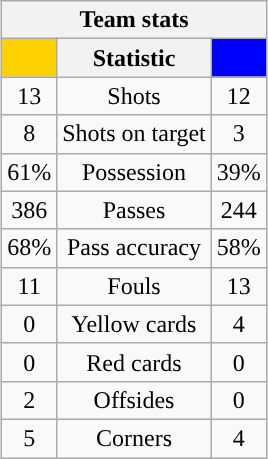<table class="wikitable" style="margin-left: auto; margin-right: auto; border: none; text-align:center;">
<tr>
<th colspan=3>Team stats</th>
</tr>
<tr>
<th style="background: #FED100; color: #000000;"> <a href='#'></a></th>
<th>Statistic</th>
<th style="background: #0000FF; color: #FFFFFF;"> <a href='#'></a></th>
</tr>
<tr>
<td>13</td>
<td>Shots</td>
<td>12</td>
</tr>
<tr>
<td>8</td>
<td>Shots on target</td>
<td>3</td>
</tr>
<tr>
<td>61%</td>
<td>Possession</td>
<td>39%</td>
</tr>
<tr>
<td>386</td>
<td>Passes</td>
<td>244</td>
</tr>
<tr>
<td>68%</td>
<td>Pass accuracy</td>
<td>58%</td>
</tr>
<tr>
<td>11</td>
<td>Fouls</td>
<td>13</td>
</tr>
<tr>
<td>0</td>
<td>Yellow cards</td>
<td>4</td>
</tr>
<tr>
<td>0</td>
<td>Red cards</td>
<td>0</td>
</tr>
<tr>
<td>2</td>
<td>Offsides</td>
<td>0</td>
</tr>
<tr>
<td>5</td>
<td>Corners</td>
<td>4</td>
</tr>
</table>
